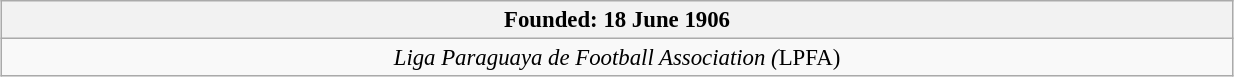<table class="wikitable" border="1" style="font-size: 95%; margin: 10px auto; text-align: center; width: 65%;">
<tr>
<th bgcolor="#ddd">Founded: 18 June 1906</th>
</tr>
<tr>
<td><em>Liga Paraguaya de Football Association (</em>LPFA)</td>
</tr>
</table>
